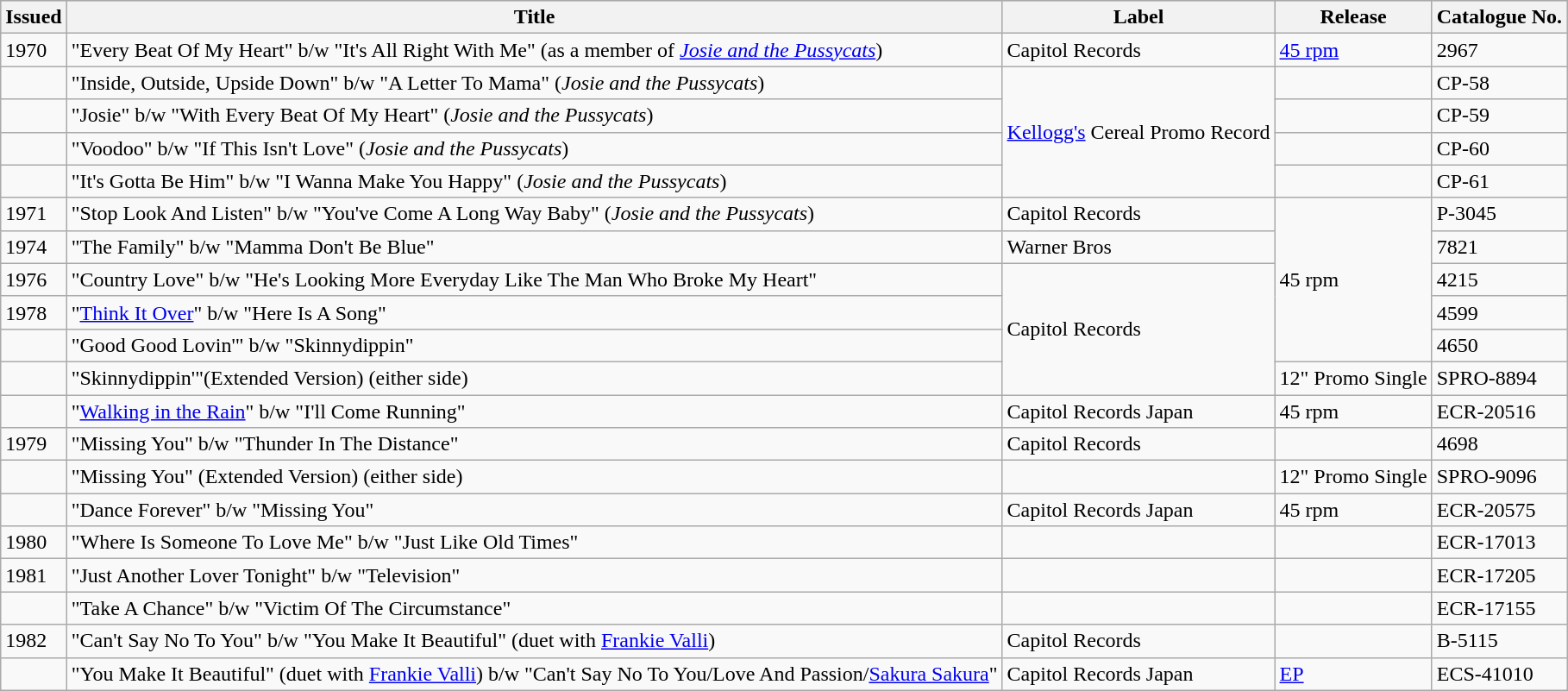<table class="wikitable">
<tr bgcolor="#CCCCC">
<th>Issued</th>
<th>Title</th>
<th>Label</th>
<th>Release</th>
<th>Catalogue No.</th>
</tr>
<tr>
<td>1970</td>
<td>"Every Beat Of My Heart" b/w "It's All Right With Me" (as a member of <em><a href='#'>Josie and the Pussycats</a></em>)</td>
<td>Capitol Records</td>
<td><a href='#'>45 rpm</a></td>
<td>2967</td>
</tr>
<tr>
<td></td>
<td>"Inside, Outside, Upside Down" b/w "A Letter To Mama" (<em>Josie and the Pussycats</em>)</td>
<td rowspan=4><a href='#'>Kellogg's</a> Cereal Promo Record</td>
<td></td>
<td>CP-58</td>
</tr>
<tr>
<td></td>
<td>"Josie" b/w "With Every Beat Of My Heart" (<em>Josie and the Pussycats</em>)</td>
<td></td>
<td>CP-59</td>
</tr>
<tr>
<td></td>
<td>"Voodoo" b/w "If This Isn't Love" (<em>Josie and the Pussycats</em>)</td>
<td></td>
<td>CP-60</td>
</tr>
<tr>
<td></td>
<td>"It's Gotta Be Him" b/w "I Wanna Make You Happy" (<em>Josie and the Pussycats</em>)</td>
<td></td>
<td>CP-61</td>
</tr>
<tr>
<td>1971</td>
<td>"Stop Look And Listen" b/w "You've Come A Long Way Baby" (<em>Josie and the Pussycats</em>)</td>
<td>Capitol Records</td>
<td rowspan=5>45 rpm</td>
<td>P-3045</td>
</tr>
<tr>
<td>1974</td>
<td>"The Family" b/w "Mamma Don't Be Blue"</td>
<td>Warner Bros</td>
<td>7821</td>
</tr>
<tr>
<td>1976</td>
<td>"Country Love" b/w "He's Looking More Everyday Like The Man Who Broke My Heart"</td>
<td rowspan=4>Capitol Records</td>
<td>4215</td>
</tr>
<tr>
<td>1978</td>
<td>"<a href='#'>Think It Over</a>" b/w "Here Is A Song"</td>
<td>4599</td>
</tr>
<tr>
<td></td>
<td>"Good Good Lovin'" b/w "Skinnydippin"</td>
<td>4650</td>
</tr>
<tr>
<td></td>
<td>"Skinnydippin'"(Extended Version) (either side)</td>
<td>12" Promo Single</td>
<td>SPRO-8894</td>
</tr>
<tr>
<td></td>
<td>"<a href='#'>Walking in the Rain</a>" b/w "I'll Come Running"</td>
<td>Capitol Records Japan</td>
<td>45 rpm</td>
<td>ECR-20516</td>
</tr>
<tr>
<td>1979</td>
<td>"Missing You" b/w "Thunder In The Distance"</td>
<td>Capitol Records</td>
<td></td>
<td>4698</td>
</tr>
<tr>
<td></td>
<td>"Missing You" (Extended Version) (either side)</td>
<td></td>
<td>12" Promo Single</td>
<td>SPRO-9096</td>
</tr>
<tr>
<td></td>
<td>"Dance Forever" b/w "Missing You"</td>
<td>Capitol Records Japan</td>
<td>45 rpm</td>
<td>ECR-20575</td>
</tr>
<tr>
<td>1980</td>
<td>"Where Is Someone To Love Me" b/w "Just Like Old Times"</td>
<td></td>
<td></td>
<td>ECR-17013</td>
</tr>
<tr>
<td>1981</td>
<td>"Just Another Lover Tonight" b/w "Television"</td>
<td></td>
<td></td>
<td>ECR-17205</td>
</tr>
<tr>
<td></td>
<td>"Take A Chance" b/w "Victim Of The Circumstance"</td>
<td></td>
<td></td>
<td>ECR-17155</td>
</tr>
<tr>
<td>1982</td>
<td>"Can't Say No To You" b/w "You Make It Beautiful" (duet with <a href='#'>Frankie Valli</a>)</td>
<td>Capitol Records</td>
<td></td>
<td>B-5115</td>
</tr>
<tr>
<td></td>
<td>"You Make It Beautiful" (duet with <a href='#'>Frankie Valli</a>) b/w "Can't Say No To You/Love And Passion/<a href='#'>Sakura Sakura</a>"</td>
<td>Capitol Records Japan</td>
<td><a href='#'>EP</a></td>
<td>ECS-41010</td>
</tr>
</table>
